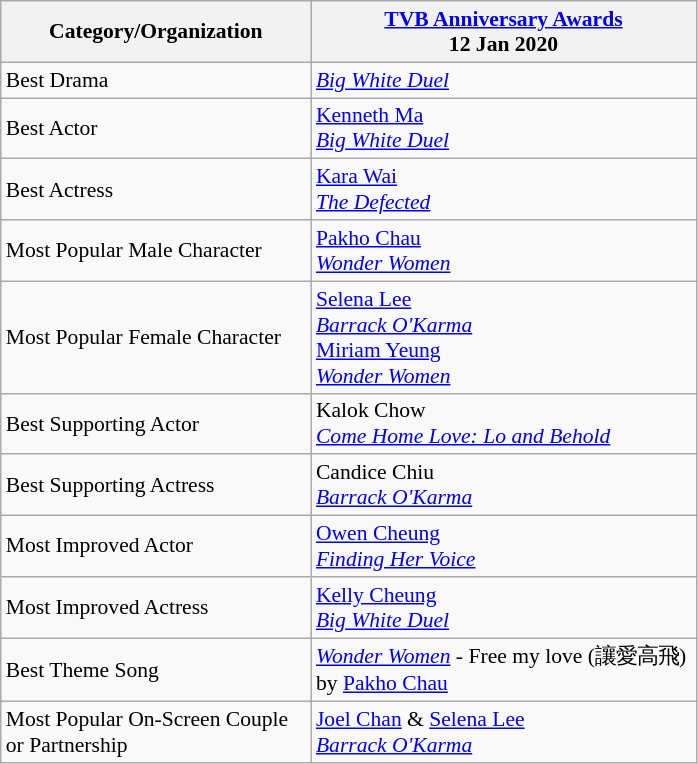<table class="wikitable" style="font-size: 90%;">
<tr>
<th style="width:200px;">Category/Organization</th>
<th style="width:250px;"><a href='#'>TVB Anniversary Awards</a><br>12 Jan 2020</th>
</tr>
<tr>
<td>Best Drama</td>
<td><em><a href='#'>Big White Duel</a></em></td>
</tr>
<tr>
<td>Best Actor</td>
<td><a href='#'>Kenneth Ma</a> <br> <em><a href='#'>Big White Duel</a></em></td>
</tr>
<tr>
<td>Best Actress</td>
<td><a href='#'>Kara Wai</a> <br> <em><a href='#'>The Defected</a></em></td>
</tr>
<tr>
<td>Most Popular Male Character</td>
<td><a href='#'>Pakho Chau</a> <br> <em><a href='#'>Wonder Women</a></em></td>
</tr>
<tr>
<td>Most Popular Female Character</td>
<td><a href='#'>Selena Lee</a> <br> <em><a href='#'>Barrack O'Karma</a></em><br><a href='#'>Miriam Yeung</a> <br> <em><a href='#'>Wonder Women</a></em></td>
</tr>
<tr>
<td>Best Supporting Actor</td>
<td>Kalok Chow <br> <em><a href='#'>Come Home Love: Lo and Behold</a></em></td>
</tr>
<tr>
<td>Best Supporting Actress</td>
<td>Candice Chiu <br> <em> <a href='#'>Barrack O'Karma</a></em></td>
</tr>
<tr>
<td>Most Improved Actor</td>
<td><a href='#'>Owen Cheung</a> <br> <em><a href='#'>Finding Her Voice</a></em></td>
</tr>
<tr>
<td>Most Improved Actress</td>
<td><a href='#'>Kelly Cheung</a> <br> <em><a href='#'>Big White Duel</a></em></td>
</tr>
<tr>
<td>Best Theme Song</td>
<td><em><a href='#'>Wonder Women</a></em> - Free my love (讓愛高飛)  by <a href='#'>Pakho Chau</a></td>
</tr>
<tr>
<td>Most Popular On-Screen Couple or Partnership</td>
<td><a href='#'>Joel Chan</a> & <a href='#'>Selena Lee</a> <br> <em> <a href='#'>Barrack O'Karma</a></em></td>
</tr>
</table>
